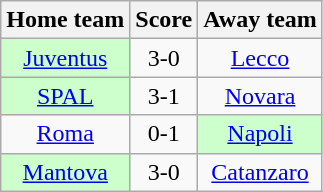<table class="wikitable" style="text-align: center">
<tr>
<th>Home team</th>
<th>Score</th>
<th>Away team</th>
</tr>
<tr>
<td bgcolor="ccffcc"><a href='#'>Juventus</a></td>
<td>3-0</td>
<td><a href='#'>Lecco</a></td>
</tr>
<tr>
<td bgcolor="ccffcc"><a href='#'>SPAL</a></td>
<td>3-1</td>
<td><a href='#'>Novara</a></td>
</tr>
<tr>
<td><a href='#'>Roma</a></td>
<td>0-1</td>
<td bgcolor="ccffcc"><a href='#'>Napoli</a></td>
</tr>
<tr>
<td bgcolor="ccffcc"><a href='#'>Mantova</a></td>
<td>3-0</td>
<td><a href='#'>Catanzaro</a></td>
</tr>
</table>
